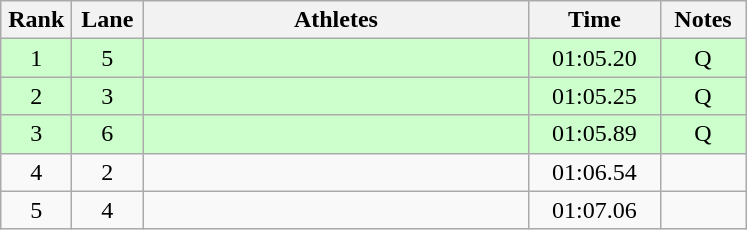<table class="wikitable sortable" style="text-align:center;">
<tr>
<th width=40>Rank</th>
<th width=40>Lane</th>
<th width=250>Athletes</th>
<th width=80>Time</th>
<th width=50>Notes</th>
</tr>
<tr bgcolor=ccffcc>
<td>1</td>
<td>5</td>
<td align=left></td>
<td>01:05.20</td>
<td>Q</td>
</tr>
<tr bgcolor=ccffcc>
<td>2</td>
<td>3</td>
<td align=left></td>
<td>01:05.25</td>
<td>Q</td>
</tr>
<tr bgcolor=ccffcc>
<td>3</td>
<td>6</td>
<td align=left></td>
<td>01:05.89</td>
<td>Q</td>
</tr>
<tr>
<td>4</td>
<td>2</td>
<td align=left></td>
<td>01:06.54</td>
<td></td>
</tr>
<tr>
<td>5</td>
<td>4</td>
<td align=left></td>
<td>01:07.06</td>
<td></td>
</tr>
</table>
